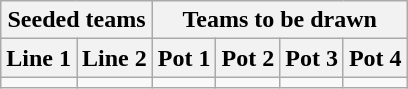<table class="wikitable">
<tr>
<th colspan=2>Seeded teams</th>
<th colspan=6>Teams to be drawn</th>
</tr>
<tr>
<th>Line 1</th>
<th>Line 2</th>
<th>Pot 1</th>
<th>Pot 2</th>
<th>Pot 3</th>
<th>Pot 4</th>
</tr>
<tr>
<td></td>
<td></td>
<td></td>
<td></td>
<td></td>
<td></td>
</tr>
</table>
